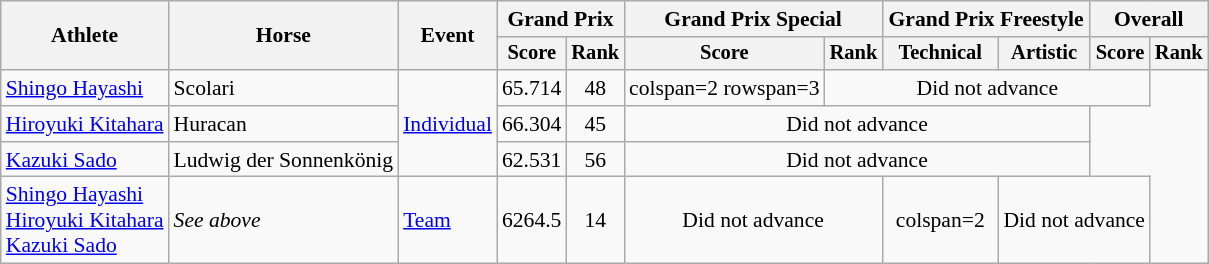<table class=wikitable style=font-size:90%;>
<tr>
<th rowspan="2">Athlete</th>
<th rowspan="2">Horse</th>
<th rowspan="2">Event</th>
<th colspan="2">Grand Prix</th>
<th colspan="2">Grand Prix Special</th>
<th colspan="2">Grand Prix Freestyle</th>
<th colspan="2">Overall</th>
</tr>
<tr style="font-size:95%">
<th>Score</th>
<th>Rank</th>
<th>Score</th>
<th>Rank</th>
<th>Technical</th>
<th>Artistic</th>
<th>Score</th>
<th>Rank</th>
</tr>
<tr align=center>
<td align=left><a href='#'>Shingo Hayashi</a></td>
<td align=left>Scolari</td>
<td rowspan=3 align=left><a href='#'>Individual</a></td>
<td>65.714</td>
<td>48</td>
<td>colspan=2 rowspan=3 </td>
<td colspan=4>Did not advance</td>
</tr>
<tr align=center>
<td align=left><a href='#'>Hiroyuki Kitahara</a></td>
<td align=left>Huracan</td>
<td>66.304</td>
<td>45</td>
<td colspan=4>Did not advance</td>
</tr>
<tr align=center>
<td align=left><a href='#'>Kazuki Sado</a></td>
<td align=left>Ludwig der Sonnenkönig</td>
<td>62.531</td>
<td>56</td>
<td colspan=4>Did not advance</td>
</tr>
<tr align=center>
<td align=left><a href='#'>Shingo Hayashi</a><br><a href='#'>Hiroyuki Kitahara</a><br><a href='#'>Kazuki Sado</a></td>
<td align=left><em>See above</em></td>
<td align=left><a href='#'>Team</a></td>
<td>6264.5</td>
<td>14</td>
<td colspan=2>Did not advance</td>
<td>colspan=2 </td>
<td colspan=2>Did not advance</td>
</tr>
</table>
